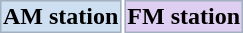<table>
<tr>
<th style="border: 1px solid #a3b0bf; cellpadding="2" bgcolor="#cedff2"; margin: auto">AM station</th>
<th style="border: 1px solid #a3b0bf; cellpadding="2" bgcolor="#ddcef2"; margin: auto">FM station</th>
</tr>
</table>
